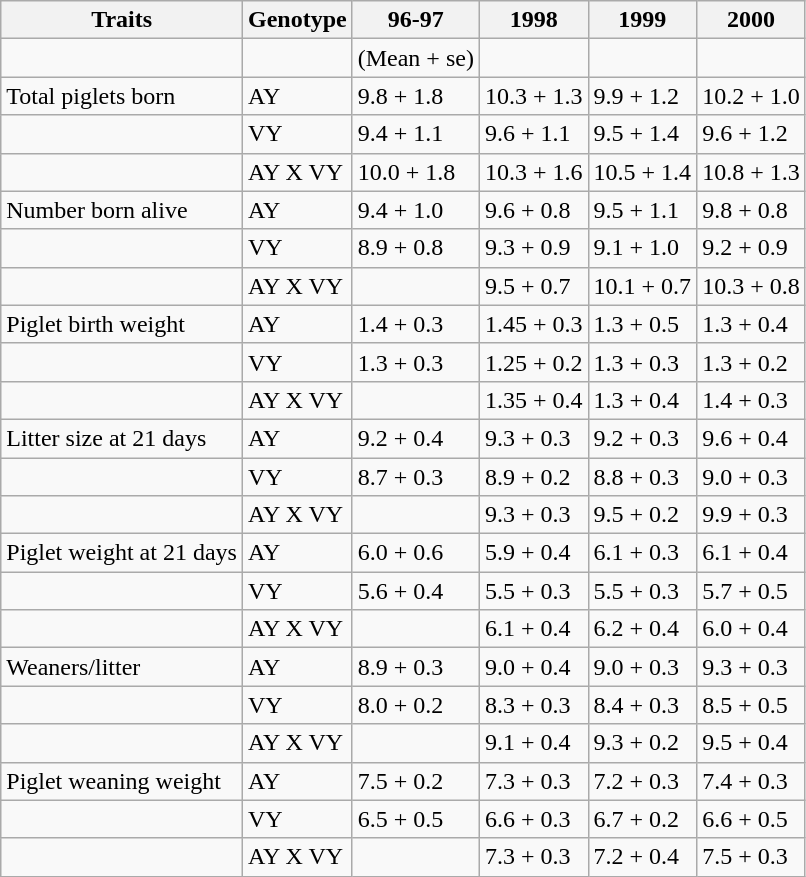<table class="wikitable">
<tr>
<th>Traits</th>
<th>Genotype</th>
<th>96-97</th>
<th>1998</th>
<th>1999</th>
<th>2000</th>
</tr>
<tr>
<td></td>
<td></td>
<td>(Mean + se)</td>
<td></td>
<td></td>
<td></td>
</tr>
<tr>
<td>Total piglets born</td>
<td>AY</td>
<td>9.8 + 1.8</td>
<td>10.3 + 1.3</td>
<td>9.9 + 1.2</td>
<td>10.2 + 1.0</td>
</tr>
<tr>
<td></td>
<td>VY</td>
<td>9.4 + 1.1</td>
<td>9.6 + 1.1</td>
<td>9.5 + 1.4</td>
<td>9.6 + 1.2</td>
</tr>
<tr>
<td></td>
<td>AY X VY</td>
<td>10.0 + 1.8</td>
<td>10.3 + 1.6</td>
<td>10.5 + 1.4</td>
<td>10.8 + 1.3</td>
</tr>
<tr>
<td>Number born alive</td>
<td>AY</td>
<td>9.4 + 1.0</td>
<td>9.6 + 0.8</td>
<td>9.5 + 1.1</td>
<td>9.8 + 0.8</td>
</tr>
<tr>
<td></td>
<td>VY</td>
<td>8.9 + 0.8</td>
<td>9.3 + 0.9</td>
<td>9.1 + 1.0</td>
<td>9.2 + 0.9</td>
</tr>
<tr>
<td></td>
<td>AY X VY</td>
<td></td>
<td>9.5 + 0.7</td>
<td>10.1 + 0.7</td>
<td>10.3 + 0.8</td>
</tr>
<tr>
<td>Piglet birth weight</td>
<td>AY</td>
<td>1.4 + 0.3</td>
<td>1.45 + 0.3</td>
<td>1.3 + 0.5</td>
<td>1.3 + 0.4</td>
</tr>
<tr>
<td></td>
<td>VY</td>
<td>1.3 + 0.3</td>
<td>1.25 + 0.2</td>
<td>1.3 + 0.3</td>
<td>1.3 + 0.2</td>
</tr>
<tr>
<td></td>
<td>AY X VY</td>
<td></td>
<td>1.35 + 0.4</td>
<td>1.3 + 0.4</td>
<td>1.4 + 0.3</td>
</tr>
<tr>
<td>Litter size at 21 days</td>
<td>AY</td>
<td>9.2 + 0.4</td>
<td>9.3 + 0.3</td>
<td>9.2 + 0.3</td>
<td>9.6 + 0.4</td>
</tr>
<tr>
<td></td>
<td>VY</td>
<td>8.7 + 0.3</td>
<td>8.9 + 0.2</td>
<td>8.8 + 0.3</td>
<td>9.0 + 0.3</td>
</tr>
<tr>
<td></td>
<td>AY X VY</td>
<td></td>
<td>9.3 + 0.3</td>
<td>9.5 + 0.2</td>
<td>9.9 + 0.3</td>
</tr>
<tr>
<td>Piglet weight at 21 days</td>
<td>AY</td>
<td>6.0 + 0.6</td>
<td>5.9 + 0.4</td>
<td>6.1 + 0.3</td>
<td>6.1 + 0.4</td>
</tr>
<tr>
<td></td>
<td>VY</td>
<td>5.6 + 0.4</td>
<td>5.5 + 0.3</td>
<td>5.5 + 0.3</td>
<td>5.7 + 0.5</td>
</tr>
<tr>
<td></td>
<td>AY X VY</td>
<td></td>
<td>6.1 + 0.4</td>
<td>6.2 + 0.4</td>
<td>6.0 + 0.4</td>
</tr>
<tr>
<td>Weaners/litter</td>
<td>AY</td>
<td>8.9 + 0.3</td>
<td>9.0 + 0.4</td>
<td>9.0 + 0.3</td>
<td>9.3 + 0.3</td>
</tr>
<tr>
<td></td>
<td>VY</td>
<td>8.0 + 0.2</td>
<td>8.3 + 0.3</td>
<td>8.4 + 0.3</td>
<td>8.5 + 0.5</td>
</tr>
<tr>
<td></td>
<td>AY X VY</td>
<td></td>
<td>9.1 + 0.4</td>
<td>9.3 + 0.2</td>
<td>9.5 + 0.4</td>
</tr>
<tr>
<td>Piglet weaning weight</td>
<td>AY</td>
<td>7.5 + 0.2</td>
<td>7.3 + 0.3</td>
<td>7.2 + 0.3</td>
<td>7.4 + 0.3</td>
</tr>
<tr>
<td></td>
<td>VY</td>
<td>6.5 + 0.5</td>
<td>6.6 + 0.3</td>
<td>6.7 + 0.2</td>
<td>6.6 + 0.5</td>
</tr>
<tr>
<td></td>
<td>AY X VY</td>
<td></td>
<td>7.3 + 0.3</td>
<td>7.2 + 0.4</td>
<td>7.5 + 0.3</td>
</tr>
</table>
